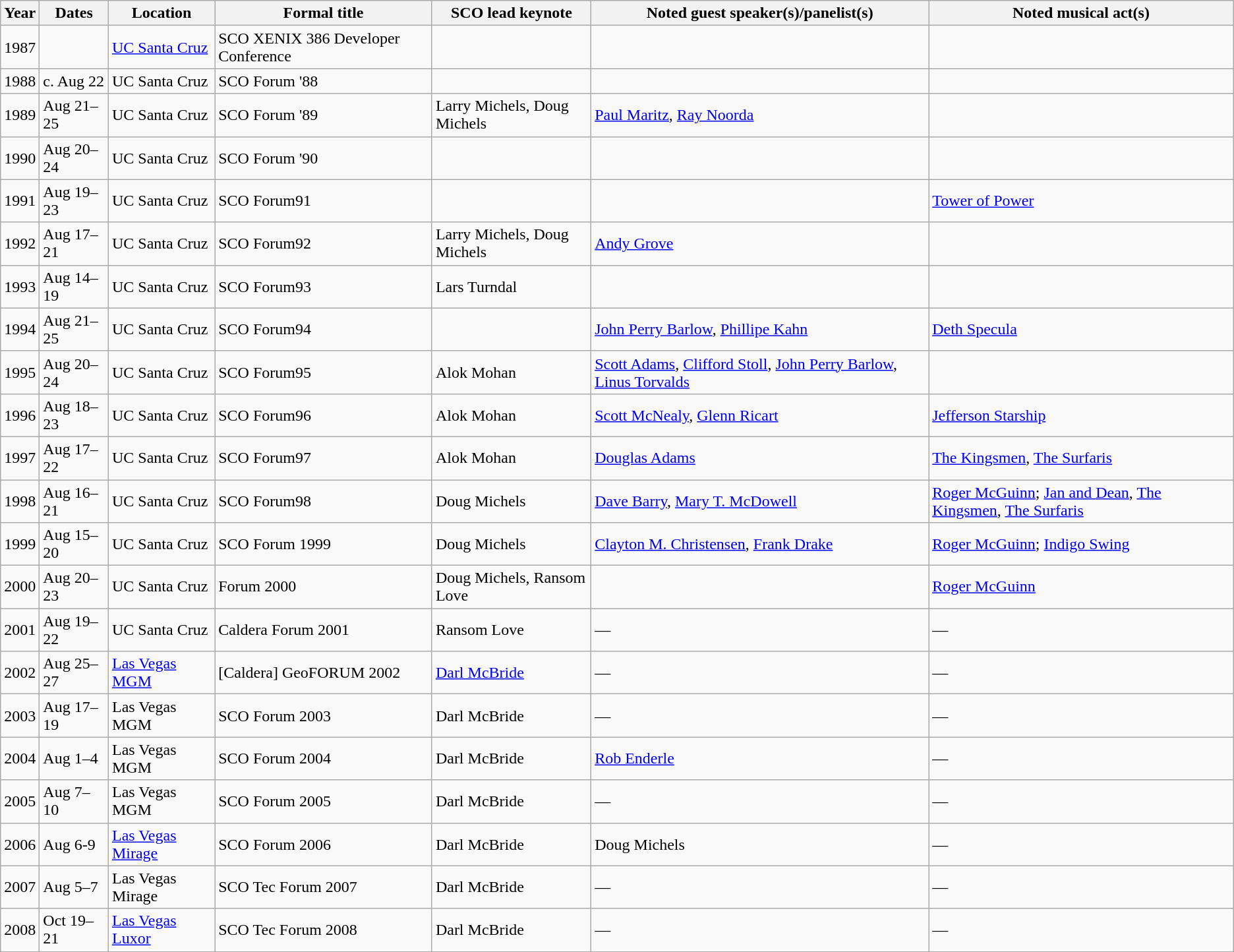<table class="wikitable">
<tr>
<th>Year</th>
<th>Dates</th>
<th>Location</th>
<th>Formal title</th>
<th>SCO lead keynote</th>
<th>Noted guest speaker(s)/panelist(s)</th>
<th>Noted musical act(s)</th>
</tr>
<tr>
<td>1987</td>
<td></td>
<td><a href='#'>UC Santa Cruz</a></td>
<td>SCO XENIX 386 Developer Conference</td>
<td></td>
<td></td>
<td></td>
</tr>
<tr>
<td>1988</td>
<td>c. Aug 22</td>
<td>UC Santa Cruz</td>
<td>SCO Forum '88</td>
<td></td>
<td></td>
<td></td>
</tr>
<tr>
<td>1989</td>
<td>Aug 21–25</td>
<td>UC Santa Cruz</td>
<td>SCO Forum '89</td>
<td>Larry Michels, Doug Michels</td>
<td><a href='#'>Paul Maritz</a>, <a href='#'>Ray Noorda</a></td>
<td></td>
</tr>
<tr>
<td>1990</td>
<td>Aug 20–24</td>
<td>UC Santa Cruz</td>
<td>SCO Forum '90</td>
<td></td>
<td></td>
<td></td>
</tr>
<tr>
<td>1991</td>
<td>Aug 19–23</td>
<td>UC Santa Cruz</td>
<td>SCO Forum91</td>
<td></td>
<td></td>
<td><a href='#'>Tower of Power</a></td>
</tr>
<tr>
<td>1992</td>
<td>Aug 17–21</td>
<td>UC Santa Cruz</td>
<td>SCO Forum92</td>
<td>Larry Michels, Doug Michels</td>
<td><a href='#'>Andy Grove</a></td>
<td></td>
</tr>
<tr>
<td>1993</td>
<td>Aug 14–19</td>
<td>UC Santa Cruz</td>
<td>SCO Forum93</td>
<td>Lars Turndal</td>
<td></td>
<td></td>
</tr>
<tr>
<td>1994</td>
<td>Aug 21–25</td>
<td>UC Santa Cruz</td>
<td>SCO Forum94</td>
<td></td>
<td><a href='#'>John Perry Barlow</a>, <a href='#'>Phillipe Kahn</a></td>
<td><a href='#'>Deth Specula</a></td>
</tr>
<tr>
<td>1995</td>
<td>Aug 20–24</td>
<td>UC Santa Cruz</td>
<td>SCO Forum95</td>
<td>Alok Mohan</td>
<td><a href='#'>Scott Adams</a>, <a href='#'>Clifford Stoll</a>, <a href='#'>John Perry Barlow</a>, <a href='#'>Linus Torvalds</a></td>
<td></td>
</tr>
<tr>
<td>1996</td>
<td>Aug 18–23</td>
<td>UC Santa Cruz</td>
<td>SCO Forum96</td>
<td>Alok Mohan</td>
<td><a href='#'>Scott McNealy</a>, <a href='#'>Glenn Ricart</a></td>
<td><a href='#'>Jefferson Starship</a></td>
</tr>
<tr>
<td>1997</td>
<td>Aug 17–22</td>
<td>UC Santa Cruz</td>
<td>SCO Forum97</td>
<td>Alok Mohan</td>
<td><a href='#'>Douglas Adams</a></td>
<td><a href='#'>The Kingsmen</a>, <a href='#'>The Surfaris</a></td>
</tr>
<tr>
<td>1998</td>
<td>Aug 16–21</td>
<td>UC Santa Cruz</td>
<td>SCO Forum98</td>
<td>Doug Michels</td>
<td><a href='#'>Dave Barry</a>, <a href='#'>Mary T. McDowell</a></td>
<td><a href='#'>Roger McGuinn</a>; <a href='#'>Jan and Dean</a>, <a href='#'>The Kingsmen</a>, <a href='#'>The Surfaris</a></td>
</tr>
<tr>
<td>1999</td>
<td>Aug 15–20</td>
<td>UC Santa Cruz</td>
<td>SCO Forum 1999</td>
<td>Doug Michels</td>
<td><a href='#'>Clayton M. Christensen</a>, <a href='#'>Frank Drake</a></td>
<td><a href='#'>Roger McGuinn</a>; <a href='#'>Indigo Swing</a></td>
</tr>
<tr>
<td>2000</td>
<td>Aug 20–23</td>
<td>UC Santa Cruz</td>
<td>Forum 2000</td>
<td>Doug Michels, Ransom Love</td>
<td></td>
<td><a href='#'>Roger McGuinn</a></td>
</tr>
<tr>
<td>2001</td>
<td>Aug 19–22</td>
<td>UC Santa Cruz</td>
<td>Caldera Forum 2001</td>
<td>Ransom Love</td>
<td>—</td>
<td>—</td>
</tr>
<tr>
<td>2002</td>
<td>Aug 25–27</td>
<td><a href='#'>Las Vegas MGM</a></td>
<td>[Caldera] GeoFORUM 2002</td>
<td><a href='#'>Darl McBride</a></td>
<td>—</td>
<td>—</td>
</tr>
<tr>
<td>2003</td>
<td>Aug 17–19</td>
<td>Las Vegas MGM</td>
<td>SCO Forum 2003</td>
<td>Darl McBride</td>
<td>—</td>
<td>—</td>
</tr>
<tr>
<td>2004</td>
<td>Aug 1–4</td>
<td>Las Vegas MGM</td>
<td>SCO Forum 2004</td>
<td>Darl McBride</td>
<td><a href='#'>Rob Enderle</a></td>
<td>—</td>
</tr>
<tr>
<td>2005</td>
<td>Aug 7–10</td>
<td>Las Vegas MGM</td>
<td>SCO Forum 2005</td>
<td>Darl McBride</td>
<td>—</td>
<td>—</td>
</tr>
<tr>
<td>2006</td>
<td>Aug 6-9</td>
<td><a href='#'>Las Vegas Mirage</a></td>
<td>SCO Forum 2006</td>
<td>Darl McBride</td>
<td>Doug Michels</td>
<td>—</td>
</tr>
<tr>
<td>2007</td>
<td>Aug 5–7</td>
<td>Las Vegas Mirage</td>
<td>SCO Tec Forum 2007</td>
<td>Darl McBride</td>
<td>—</td>
<td>—</td>
</tr>
<tr>
<td>2008</td>
<td>Oct 19–21</td>
<td><a href='#'>Las Vegas Luxor</a></td>
<td>SCO Tec Forum 2008</td>
<td>Darl McBride</td>
<td>—</td>
<td>—</td>
</tr>
</table>
